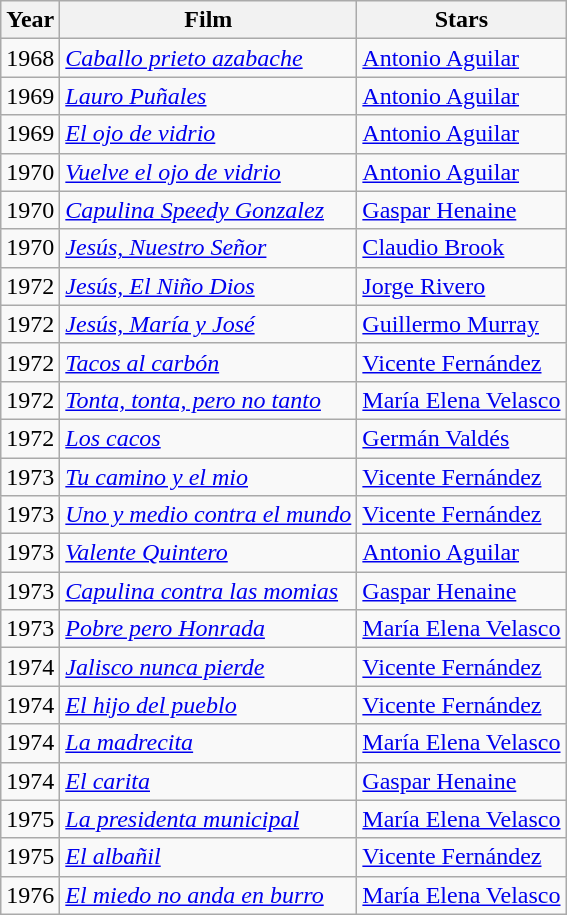<table class="wikitable">
<tr>
<th>Year</th>
<th>Film</th>
<th>Stars</th>
</tr>
<tr>
<td>1968</td>
<td><em><a href='#'>Caballo prieto azabache</a></em></td>
<td><a href='#'>Antonio Aguilar</a></td>
</tr>
<tr>
<td>1969</td>
<td><em><a href='#'>Lauro Puñales</a></em></td>
<td><a href='#'>Antonio Aguilar</a></td>
</tr>
<tr>
<td>1969</td>
<td><em><a href='#'>El ojo de vidrio</a></em></td>
<td><a href='#'>Antonio Aguilar</a></td>
</tr>
<tr>
<td>1970</td>
<td><em><a href='#'>Vuelve el ojo de vidrio</a></em></td>
<td><a href='#'>Antonio Aguilar</a></td>
</tr>
<tr>
<td>1970</td>
<td><em><a href='#'>Capulina Speedy Gonzalez</a></em></td>
<td><a href='#'>Gaspar Henaine</a></td>
</tr>
<tr>
<td>1970</td>
<td><em><a href='#'>Jesús, Nuestro Señor</a></em></td>
<td><a href='#'>Claudio Brook</a></td>
</tr>
<tr>
<td>1972</td>
<td><em><a href='#'>Jesús, El Niño Dios</a></em></td>
<td><a href='#'>Jorge Rivero</a></td>
</tr>
<tr>
<td>1972</td>
<td><em><a href='#'>Jesús, María y José</a></em></td>
<td><a href='#'>Guillermo Murray</a></td>
</tr>
<tr>
<td>1972</td>
<td><em><a href='#'>Tacos al carbón</a></em></td>
<td><a href='#'>Vicente Fernández</a></td>
</tr>
<tr>
<td>1972</td>
<td><em><a href='#'>Tonta, tonta, pero no tanto</a></em></td>
<td><a href='#'>María Elena Velasco</a></td>
</tr>
<tr>
<td>1972</td>
<td><em><a href='#'>Los cacos</a></em></td>
<td><a href='#'>Germán Valdés</a></td>
</tr>
<tr>
<td>1973</td>
<td><em><a href='#'>Tu camino y el mio</a></em></td>
<td><a href='#'>Vicente Fernández</a></td>
</tr>
<tr>
<td>1973</td>
<td><em><a href='#'>Uno y medio contra el mundo</a></em></td>
<td><a href='#'>Vicente Fernández</a></td>
</tr>
<tr>
<td>1973</td>
<td><em><a href='#'>Valente Quintero</a></em></td>
<td><a href='#'>Antonio Aguilar</a></td>
</tr>
<tr>
<td>1973</td>
<td><em><a href='#'>Capulina contra las momias</a></em></td>
<td><a href='#'>Gaspar Henaine</a></td>
</tr>
<tr>
<td>1973</td>
<td><em><a href='#'>Pobre pero Honrada</a></em></td>
<td><a href='#'>María Elena Velasco</a></td>
</tr>
<tr>
<td>1974</td>
<td><em><a href='#'>Jalisco nunca pierde</a></em></td>
<td><a href='#'>Vicente Fernández</a></td>
</tr>
<tr>
<td>1974</td>
<td><em><a href='#'>El hijo del pueblo</a></em></td>
<td><a href='#'>Vicente Fernández</a></td>
</tr>
<tr>
<td>1974</td>
<td><em><a href='#'>La madrecita</a></em></td>
<td><a href='#'>María Elena Velasco</a></td>
</tr>
<tr>
<td>1974</td>
<td><em><a href='#'>El carita</a></em></td>
<td><a href='#'>Gaspar Henaine</a></td>
</tr>
<tr>
<td>1975</td>
<td><em><a href='#'>La presidenta municipal</a></em></td>
<td><a href='#'>María Elena Velasco</a></td>
</tr>
<tr>
<td>1975</td>
<td><em><a href='#'>El albañil</a></em></td>
<td><a href='#'>Vicente Fernández</a></td>
</tr>
<tr>
<td>1976</td>
<td><em><a href='#'>El miedo no anda en burro</a></em></td>
<td><a href='#'>María Elena Velasco</a></td>
</tr>
</table>
